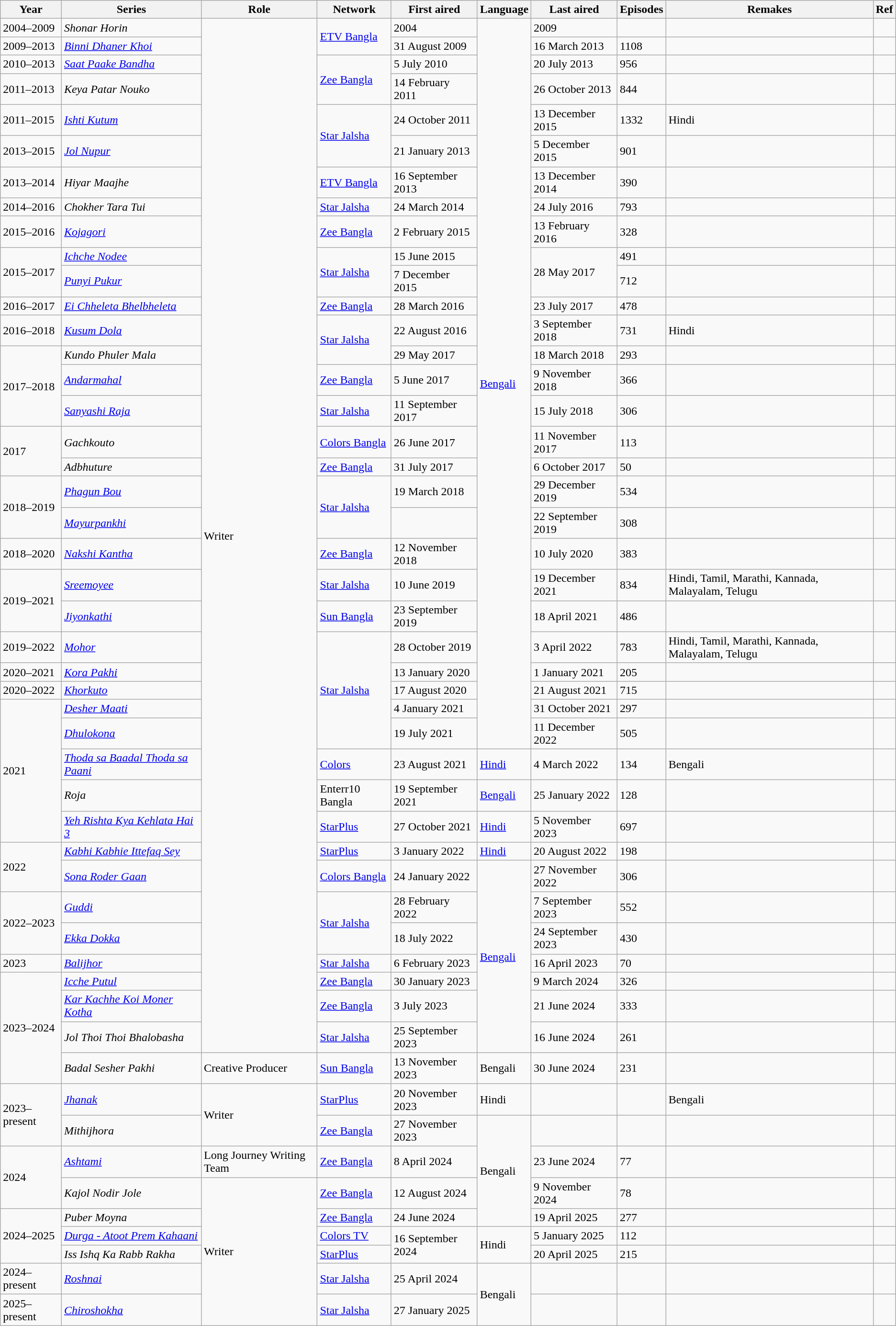<table class="wikitable">
<tr>
<th>Year</th>
<th>Series</th>
<th>Role</th>
<th>Network</th>
<th>First aired</th>
<th>Language</th>
<th>Last aired</th>
<th>Episodes</th>
<th>Remakes</th>
<th>Ref</th>
</tr>
<tr>
<td>2004–2009</td>
<td><em>Shonar Horin</em></td>
<td rowspan="39">Writer</td>
<td rowspan=2><a href='#'>ETV Bangla</a></td>
<td>2004</td>
<td rowspan="28"><a href='#'>Bengali</a></td>
<td>2009</td>
<td></td>
<td></td>
<td></td>
</tr>
<tr>
<td>2009–2013</td>
<td><em><a href='#'>Binni Dhaner Khoi</a></em></td>
<td>31 August 2009</td>
<td>16 March 2013</td>
<td>1108</td>
<td></td>
<td></td>
</tr>
<tr>
<td>2010–2013</td>
<td><em><a href='#'>Saat Paake Bandha</a></em></td>
<td rowspan=2><a href='#'>Zee Bangla</a></td>
<td>5 July 2010</td>
<td>20 July 2013</td>
<td>956</td>
<td></td>
<td></td>
</tr>
<tr>
<td>2011–2013</td>
<td><em>Keya Patar Nouko</em></td>
<td>14 February 2011</td>
<td>26 October 2013</td>
<td>844</td>
<td></td>
<td></td>
</tr>
<tr>
<td>2011–2015</td>
<td><em><a href='#'>Ishti Kutum</a></em></td>
<td rowspan="2"><a href='#'>Star Jalsha</a></td>
<td>24 October 2011</td>
<td>13 December 2015</td>
<td>1332</td>
<td>Hindi</td>
<td></td>
</tr>
<tr>
<td>2013–2015</td>
<td><em><a href='#'>Jol Nupur</a></em></td>
<td>21 January 2013</td>
<td>5 December 2015</td>
<td>901</td>
<td></td>
<td></td>
</tr>
<tr>
<td>2013–2014</td>
<td><em>Hiyar Maajhe</em></td>
<td><a href='#'>ETV Bangla</a></td>
<td>16 September 2013</td>
<td>13 December 2014</td>
<td>390</td>
<td></td>
<td></td>
</tr>
<tr>
<td>2014–2016</td>
<td><em>Chokher Tara Tui</em></td>
<td><a href='#'>Star Jalsha</a></td>
<td>24 March 2014</td>
<td>24 July 2016</td>
<td>793</td>
<td></td>
<td></td>
</tr>
<tr>
<td>2015–2016</td>
<td><em><a href='#'>Kojagori</a></em></td>
<td><a href='#'>Zee Bangla</a></td>
<td>2 February 2015</td>
<td>13 February 2016</td>
<td>328</td>
<td></td>
<td></td>
</tr>
<tr>
<td rowspan="2">2015–2017</td>
<td><em><a href='#'>Ichche Nodee</a></em></td>
<td rowspan="2"><a href='#'>Star Jalsha</a></td>
<td>15 June 2015</td>
<td rowspan="2">28 May 2017</td>
<td>491</td>
<td></td>
<td></td>
</tr>
<tr>
<td><em><a href='#'>Punyi Pukur</a></em></td>
<td>7 December 2015</td>
<td>712</td>
<td></td>
<td></td>
</tr>
<tr>
<td>2016–2017</td>
<td><em><a href='#'>Ei Chheleta Bhelbheleta</a></em></td>
<td><a href='#'>Zee Bangla</a></td>
<td>28 March 2016</td>
<td>23 July 2017</td>
<td>478</td>
<td></td>
<td></td>
</tr>
<tr>
<td>2016–2018</td>
<td><em><a href='#'>Kusum Dola</a></em></td>
<td rowspan="2"><a href='#'>Star Jalsha</a></td>
<td>22 August 2016</td>
<td>3 September 2018</td>
<td>731</td>
<td>Hindi</td>
<td></td>
</tr>
<tr>
<td rowspan="3">2017–2018</td>
<td><em>Kundo Phuler Mala</em></td>
<td>29 May 2017</td>
<td>18 March 2018</td>
<td>293</td>
<td></td>
<td></td>
</tr>
<tr>
<td><em><a href='#'>Andarmahal</a></em></td>
<td><a href='#'>Zee Bangla</a></td>
<td>5 June 2017</td>
<td>9 November 2018</td>
<td>366</td>
<td></td>
<td></td>
</tr>
<tr>
<td><em><a href='#'>Sanyashi Raja</a></em></td>
<td><a href='#'>Star Jalsha</a></td>
<td>11 September 2017</td>
<td>15 July 2018</td>
<td>306</td>
<td></td>
<td></td>
</tr>
<tr>
<td rowspan="2">2017</td>
<td><em>Gachkouto</em></td>
<td><a href='#'>Colors Bangla</a></td>
<td>26 June 2017</td>
<td>11 November 2017</td>
<td>113</td>
<td></td>
<td></td>
</tr>
<tr>
<td><em>Adbhuture</em></td>
<td><a href='#'>Zee Bangla</a></td>
<td>31 July 2017</td>
<td>6 October 2017</td>
<td>50</td>
<td></td>
<td></td>
</tr>
<tr>
<td rowspan="2">2018–2019</td>
<td><em><a href='#'>Phagun Bou</a></em></td>
<td rowspan="2"><a href='#'>Star Jalsha</a></td>
<td>19 March 2018</td>
<td>29 December 2019</td>
<td>534</td>
<td></td>
<td></td>
</tr>
<tr>
<td><em><a href='#'>Mayurpankhi</a></em></td>
<td></td>
<td>22 September 2019</td>
<td>308</td>
<td></td>
<td></td>
</tr>
<tr>
<td>2018–2020</td>
<td><em><a href='#'>Nakshi Kantha</a></em></td>
<td><a href='#'>Zee Bangla</a></td>
<td>12 November 2018</td>
<td>10 July 2020</td>
<td>383</td>
<td></td>
<td></td>
</tr>
<tr>
<td rowspan="2">2019–2021</td>
<td><em><a href='#'>Sreemoyee</a></em></td>
<td><a href='#'>Star Jalsha</a></td>
<td>10 June 2019</td>
<td>19 December 2021</td>
<td>834</td>
<td>Hindi, Tamil, Marathi, Kannada, Malayalam, Telugu</td>
<td></td>
</tr>
<tr>
<td><em><a href='#'>Jiyonkathi</a></em></td>
<td><a href='#'>Sun Bangla</a></td>
<td>23 September 2019</td>
<td>18 April 2021</td>
<td>486</td>
<td></td>
<td></td>
</tr>
<tr>
<td>2019–2022</td>
<td><em><a href='#'>Mohor</a></em></td>
<td rowspan="5"><a href='#'>Star Jalsha</a></td>
<td>28 October 2019</td>
<td>3 April 2022</td>
<td>783</td>
<td>Hindi, Tamil, Marathi, Kannada, Malayalam, Telugu</td>
<td></td>
</tr>
<tr>
<td>2020–2021</td>
<td><em><a href='#'>Kora Pakhi</a></em></td>
<td>13 January 2020</td>
<td>1 January 2021</td>
<td>205</td>
<td></td>
<td></td>
</tr>
<tr>
<td>2020–2022</td>
<td><em><a href='#'>Khorkuto</a></em></td>
<td>17 August 2020</td>
<td>21 August 2021</td>
<td>715</td>
<td></td>
<td></td>
</tr>
<tr>
<td rowspan="5">2021</td>
<td><em><a href='#'>Desher Maati</a></em></td>
<td>4 January 2021</td>
<td>31 October 2021</td>
<td>297</td>
<td></td>
<td></td>
</tr>
<tr>
<td><em><a href='#'>Dhulokona</a></em></td>
<td>19 July 2021</td>
<td>11 December 2022</td>
<td>505</td>
<td></td>
<td></td>
</tr>
<tr>
<td><em><a href='#'>Thoda sa Baadal Thoda sa Paani</a></em></td>
<td><a href='#'>Colors</a></td>
<td>23 August 2021</td>
<td><a href='#'>Hindi</a></td>
<td>4 March 2022</td>
<td>134</td>
<td>Bengali</td>
<td></td>
</tr>
<tr>
<td><em>Roja</em></td>
<td>Enterr10 Bangla</td>
<td>19 September 2021</td>
<td><a href='#'>Bengali</a></td>
<td>25 January 2022</td>
<td>128</td>
<td></td>
<td></td>
</tr>
<tr>
<td><a href='#'><em>Yeh Rishta Kya Kehlata Hai 3</em></a></td>
<td><a href='#'>StarPlus</a></td>
<td>27 October 2021</td>
<td><a href='#'>Hindi</a></td>
<td>5 November 2023</td>
<td>697</td>
<td></td>
<td></td>
</tr>
<tr>
<td rowspan="2">2022</td>
<td><em><a href='#'>Kabhi Kabhie Ittefaq Sey</a></em></td>
<td><a href='#'>StarPlus</a></td>
<td>3 January 2022</td>
<td><a href='#'>Hindi</a></td>
<td>20 August 2022</td>
<td>198</td>
<td></td>
<td></td>
</tr>
<tr>
<td><em><a href='#'>Sona Roder Gaan</a></em></td>
<td><a href='#'>Colors Bangla</a></td>
<td>24 January 2022</td>
<td rowspan="7"><a href='#'>Bengali</a></td>
<td>27 November 2022</td>
<td>306</td>
<td></td>
<td></td>
</tr>
<tr>
<td rowspan="2">2022–2023</td>
<td><em><a href='#'>Guddi</a></em></td>
<td rowspan="2"><a href='#'>Star Jalsha</a></td>
<td>28 February 2022</td>
<td>7 September 2023</td>
<td>552</td>
<td></td>
<td></td>
</tr>
<tr>
<td><em><a href='#'>Ekka Dokka</a></em></td>
<td>18 July 2022</td>
<td>24 September 2023</td>
<td>430</td>
<td></td>
<td></td>
</tr>
<tr>
<td>2023</td>
<td><em><a href='#'>Balijhor</a></em></td>
<td><a href='#'>Star Jalsha</a></td>
<td>6 February 2023</td>
<td>16 April 2023</td>
<td>70</td>
<td></td>
<td></td>
</tr>
<tr>
<td rowspan="4">2023–2024</td>
<td><em><a href='#'>Icche Putul</a></em></td>
<td><a href='#'>Zee Bangla</a></td>
<td>30 January 2023</td>
<td>9 March 2024</td>
<td>326</td>
<td></td>
<td></td>
</tr>
<tr>
<td><em><a href='#'>Kar Kachhe Koi Moner Kotha</a></em></td>
<td><a href='#'>Zee Bangla</a></td>
<td>3 July 2023</td>
<td>21 June 2024</td>
<td>333</td>
<td></td>
<td></td>
</tr>
<tr>
<td><em>Jol Thoi Thoi Bhalobasha</em></td>
<td><a href='#'>Star Jalsha</a></td>
<td>25 September 2023</td>
<td>16 June 2024</td>
<td>261</td>
<td></td>
<td></td>
</tr>
<tr>
<td><em>Badal Sesher Pakhi</em></td>
<td>Creative Producer</td>
<td><a href='#'>Sun Bangla</a></td>
<td>13 November 2023</td>
<td>Bengali</td>
<td>30 June 2024</td>
<td>231</td>
<td></td>
<td></td>
</tr>
<tr>
<td rowspan="2">2023–present</td>
<td><em><a href='#'>Jhanak</a></em></td>
<td rowspan="2">Writer</td>
<td><a href='#'>StarPlus</a></td>
<td>20 November 2023</td>
<td>Hindi</td>
<td></td>
<td></td>
<td>Bengali</td>
<td></td>
</tr>
<tr>
<td><em>Mithijhora</em></td>
<td><a href='#'>Zee Bangla</a></td>
<td>27 November 2023</td>
<td rowspan="4">Bengali</td>
<td></td>
<td></td>
<td></td>
<td></td>
</tr>
<tr>
<td rowspan="2">2024</td>
<td><em><a href='#'>Ashtami</a></em></td>
<td rowspan="1">Long Journey Writing Team</td>
<td><a href='#'>Zee Bangla</a></td>
<td>8 April 2024</td>
<td>23 June 2024</td>
<td>77</td>
<td></td>
<td></td>
</tr>
<tr>
<td><em>Kajol Nodir Jole</em></td>
<td rowspan="6">Writer</td>
<td><a href='#'>Zee Bangla</a></td>
<td>12 August 2024</td>
<td>9 November 2024</td>
<td>78</td>
<td></td>
<td></td>
</tr>
<tr>
<td rowspan="3">2024–2025</td>
<td><em>Puber Moyna</em></td>
<td><a href='#'>Zee Bangla</a></td>
<td>24 June 2024</td>
<td>19 April 2025</td>
<td>277</td>
<td></td>
<td></td>
</tr>
<tr>
<td><em><a href='#'>Durga - Atoot Prem Kahaani</a></em></td>
<td><a href='#'>Colors TV</a></td>
<td rowspan="2">16 September 2024</td>
<td rowspan="2">Hindi</td>
<td>5 January 2025</td>
<td>112</td>
<td></td>
<td></td>
</tr>
<tr>
<td><em>Iss Ishq Ka Rabb Rakha</em></td>
<td><a href='#'>StarPlus</a></td>
<td>20 April 2025</td>
<td>215</td>
<td></td>
<td></td>
</tr>
<tr>
<td rowspan="1">2024–present</td>
<td><em><a href='#'>Roshnai</a></em></td>
<td><a href='#'>Star Jalsha</a></td>
<td rowspan="1">25 April 2024</td>
<td rowspan="2">Bengali</td>
<td></td>
<td></td>
<td></td>
<td></td>
</tr>
<tr>
<td rowspan="1">2025–present</td>
<td><em><a href='#'>Chiroshokha</a></em></td>
<td><a href='#'>Star Jalsha</a></td>
<td rowspan="1">27 January 2025</td>
<td></td>
<td></td>
<td></td>
</tr>
</table>
